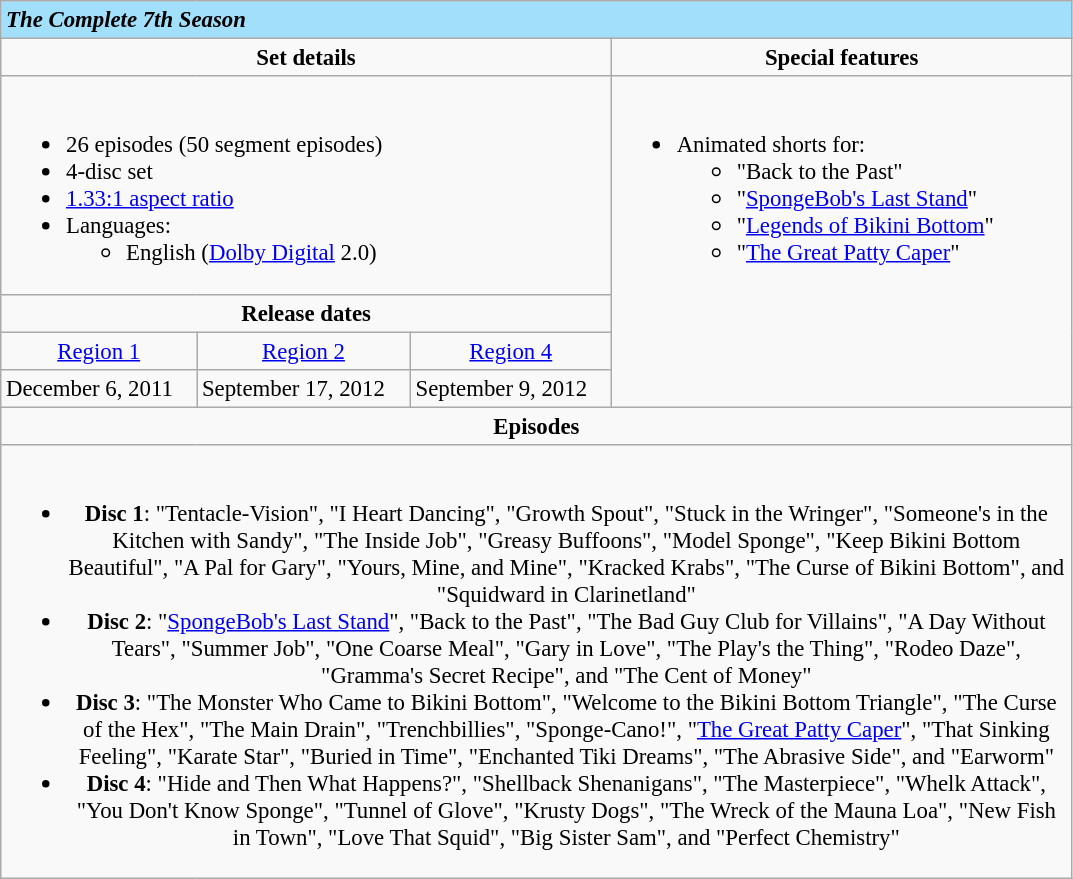<table class="wikitable" style="font-size: 95%;">
<tr style="background:#A1DFFB; color:#000;">
<td colspan="4"><strong><em>The Complete 7th Season</em></strong></td>
</tr>
<tr valign="top">
<td style="text-align:center; width:400px;" colspan="3"><strong>Set details</strong></td>
<td style="width:300px; text-align:center;"><strong>Special features</strong></td>
</tr>
<tr valign="top">
<td colspan="3" style="text-align:left; width:400px;"><br><ul><li>26 episodes (50 segment episodes)</li><li>4-disc set</li><li><a href='#'>1.33:1 aspect ratio</a></li><li>Languages:<ul><li>English (<a href='#'>Dolby Digital</a> 2.0)</li></ul></li></ul></td>
<td rowspan="4" style="text-align:left; width:300px;"><br><ul><li>Animated shorts for:<ul><li>"Back to the Past"</li><li>"<a href='#'>SpongeBob's Last Stand</a>"</li><li>"<a href='#'>Legends of Bikini Bottom</a>"</li><li>"<a href='#'>The Great Patty Caper</a>"</li></ul></li></ul></td>
</tr>
<tr>
<td colspan="3" style="text-align:center;"><strong>Release dates</strong></td>
</tr>
<tr>
<td style="text-align:center;"><a href='#'>Region 1</a></td>
<td style="text-align:center;"><a href='#'>Region 2</a></td>
<td style="text-align:center;"><a href='#'>Region 4</a></td>
</tr>
<tr>
<td>December 6, 2011</td>
<td>September 17, 2012</td>
<td>September 9, 2012</td>
</tr>
<tr>
<td style="text-align:center; width:400px;" colspan="4"><strong>Episodes</strong></td>
</tr>
<tr>
<td style="text-align:center; width:400px;" colspan="4"><br><ul><li><strong>Disc 1</strong>: "Tentacle-Vision", "I Heart Dancing", "Growth Spout", "Stuck in the Wringer", "Someone's in the Kitchen with Sandy", "The Inside Job", "Greasy Buffoons", "Model Sponge", "Keep Bikini Bottom Beautiful", "A Pal for Gary", "Yours, Mine, and Mine", "Kracked Krabs", "The Curse of Bikini Bottom", and "Squidward in Clarinetland"</li><li><strong>Disc 2</strong>: "<a href='#'>SpongeBob's Last Stand</a>", "Back to the Past", "The Bad Guy Club for Villains", "A Day Without Tears", "Summer Job", "One Coarse Meal", "Gary in Love", "The Play's the Thing", "Rodeo Daze", "Gramma's Secret Recipe", and "The Cent of Money"</li><li><strong>Disc 3</strong>: "The Monster Who Came to Bikini Bottom", "Welcome to the Bikini Bottom Triangle", "The Curse of the Hex", "The Main Drain", "Trenchbillies", "Sponge-Cano!", "<a href='#'>The Great Patty Caper</a>", "That Sinking Feeling", "Karate Star", "Buried in Time", "Enchanted Tiki Dreams", "The Abrasive Side", and "Earworm"</li><li><strong>Disc 4</strong>: "Hide and Then What Happens?", "Shellback Shenanigans", "The Masterpiece", "Whelk Attack", "You Don't Know Sponge", "Tunnel of Glove", "Krusty Dogs", "The Wreck of the Mauna Loa", "New Fish in Town", "Love That Squid", "Big Sister Sam", and "Perfect Chemistry"</li></ul></td>
</tr>
</table>
